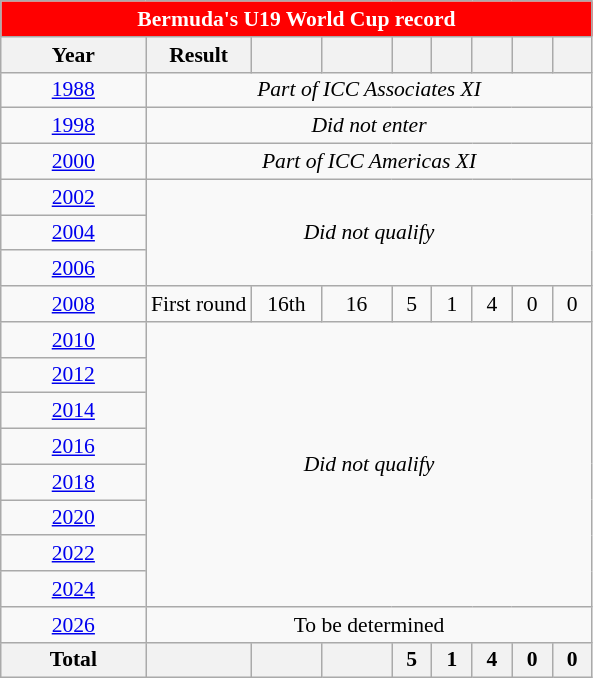<table class="wikitable" style="font-size:90%; text-align:center;">
<tr>
<th style="color:white; background:red;" colspan=9>Bermuda's U19 World Cup record</th>
</tr>
<tr>
<th width="90">Year</th>
<th>Result</th>
<th width="40"></th>
<th width="40"></th>
<th width="20"></th>
<th width="20"></th>
<th width="20"></th>
<th width="20"></th>
<th width="20"></th>
</tr>
<tr>
<td> <a href='#'>1988</a></td>
<td colspan=8><em>Part of ICC Associates XI</em></td>
</tr>
<tr>
<td> <a href='#'>1998</a></td>
<td colspan=8><em>Did not enter</em></td>
</tr>
<tr>
<td> <a href='#'>2000</a></td>
<td colspan=8><em>Part of ICC Americas XI</em></td>
</tr>
<tr>
<td> <a href='#'>2002</a></td>
<td colspan=8 rowspan=3><em>Did not qualify</em></td>
</tr>
<tr>
<td> <a href='#'>2004</a></td>
</tr>
<tr>
<td> <a href='#'>2006</a></td>
</tr>
<tr>
<td> <a href='#'>2008</a></td>
<td>First round</td>
<td>16th</td>
<td>16</td>
<td>5</td>
<td>1</td>
<td>4</td>
<td>0</td>
<td>0</td>
</tr>
<tr>
<td> <a href='#'>2010</a></td>
<td colspan=8 rowspan=8><em>Did not qualify</em></td>
</tr>
<tr>
<td> <a href='#'>2012</a></td>
</tr>
<tr>
<td> <a href='#'>2014</a></td>
</tr>
<tr>
<td> <a href='#'>2016</a></td>
</tr>
<tr>
<td> <a href='#'>2018</a></td>
</tr>
<tr>
<td> <a href='#'>2020</a></td>
</tr>
<tr>
<td> <a href='#'>2022</a></td>
</tr>
<tr>
<td> <a href='#'>2024</a></td>
</tr>
<tr>
<td>  <a href='#'>2026</a></td>
<td colspan=8>To be determined</td>
</tr>
<tr>
<th>Total</th>
<th></th>
<th></th>
<th></th>
<th>5</th>
<th>1</th>
<th>4</th>
<th>0</th>
<th>0</th>
</tr>
</table>
